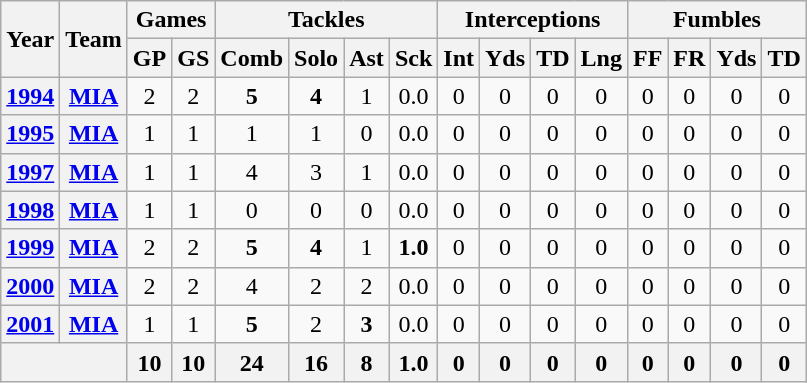<table class="wikitable" style="text-align:center">
<tr>
<th rowspan="2">Year</th>
<th rowspan="2">Team</th>
<th colspan="2">Games</th>
<th colspan="4">Tackles</th>
<th colspan="4">Interceptions</th>
<th colspan="4">Fumbles</th>
</tr>
<tr>
<th>GP</th>
<th>GS</th>
<th>Comb</th>
<th>Solo</th>
<th>Ast</th>
<th>Sck</th>
<th>Int</th>
<th>Yds</th>
<th>TD</th>
<th>Lng</th>
<th>FF</th>
<th>FR</th>
<th>Yds</th>
<th>TD</th>
</tr>
<tr>
<th><a href='#'>1994</a></th>
<th><a href='#'>MIA</a></th>
<td>2</td>
<td>2</td>
<td><strong>5</strong></td>
<td><strong>4</strong></td>
<td>1</td>
<td>0.0</td>
<td>0</td>
<td>0</td>
<td>0</td>
<td>0</td>
<td>0</td>
<td>0</td>
<td>0</td>
<td>0</td>
</tr>
<tr>
<th><a href='#'>1995</a></th>
<th><a href='#'>MIA</a></th>
<td>1</td>
<td>1</td>
<td>1</td>
<td>1</td>
<td>0</td>
<td>0.0</td>
<td>0</td>
<td>0</td>
<td>0</td>
<td>0</td>
<td>0</td>
<td>0</td>
<td>0</td>
<td>0</td>
</tr>
<tr>
<th><a href='#'>1997</a></th>
<th><a href='#'>MIA</a></th>
<td>1</td>
<td>1</td>
<td>4</td>
<td>3</td>
<td>1</td>
<td>0.0</td>
<td>0</td>
<td>0</td>
<td>0</td>
<td>0</td>
<td>0</td>
<td>0</td>
<td>0</td>
<td>0</td>
</tr>
<tr>
<th><a href='#'>1998</a></th>
<th><a href='#'>MIA</a></th>
<td>1</td>
<td>1</td>
<td>0</td>
<td>0</td>
<td>0</td>
<td>0.0</td>
<td>0</td>
<td>0</td>
<td>0</td>
<td>0</td>
<td>0</td>
<td>0</td>
<td>0</td>
<td>0</td>
</tr>
<tr>
<th><a href='#'>1999</a></th>
<th><a href='#'>MIA</a></th>
<td>2</td>
<td>2</td>
<td><strong>5</strong></td>
<td><strong>4</strong></td>
<td>1</td>
<td><strong>1.0</strong></td>
<td>0</td>
<td>0</td>
<td>0</td>
<td>0</td>
<td>0</td>
<td>0</td>
<td>0</td>
<td>0</td>
</tr>
<tr>
<th><a href='#'>2000</a></th>
<th><a href='#'>MIA</a></th>
<td>2</td>
<td>2</td>
<td>4</td>
<td>2</td>
<td>2</td>
<td>0.0</td>
<td>0</td>
<td>0</td>
<td>0</td>
<td>0</td>
<td>0</td>
<td>0</td>
<td>0</td>
<td>0</td>
</tr>
<tr>
<th><a href='#'>2001</a></th>
<th><a href='#'>MIA</a></th>
<td>1</td>
<td>1</td>
<td><strong>5</strong></td>
<td>2</td>
<td><strong>3</strong></td>
<td>0.0</td>
<td>0</td>
<td>0</td>
<td>0</td>
<td>0</td>
<td>0</td>
<td>0</td>
<td>0</td>
<td>0</td>
</tr>
<tr>
<th colspan="2"></th>
<th>10</th>
<th>10</th>
<th>24</th>
<th>16</th>
<th>8</th>
<th>1.0</th>
<th>0</th>
<th>0</th>
<th>0</th>
<th>0</th>
<th>0</th>
<th>0</th>
<th>0</th>
<th>0</th>
</tr>
</table>
